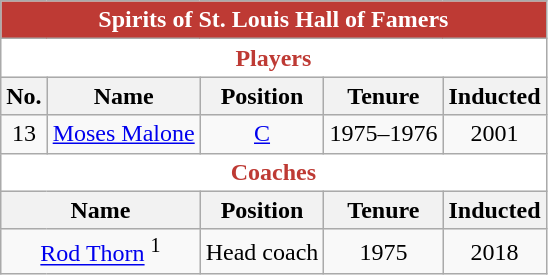<table class="wikitable" style="text-align:center">
<tr>
<th colspan="5" style="background:#BE3A34; color:#FFFFFF;">Spirits of St. Louis Hall of Famers</th>
</tr>
<tr>
<th colspan="5" style="text-align:center; background:#FFFFFF; color:#BE3A34;">Players</th>
</tr>
<tr>
<th>No.</th>
<th>Name</th>
<th>Position</th>
<th>Tenure</th>
<th>Inducted</th>
</tr>
<tr>
<td>13</td>
<td><a href='#'>Moses Malone</a></td>
<td><a href='#'>C</a></td>
<td>1975–1976</td>
<td>2001</td>
</tr>
<tr>
<th colspan="5" style="text-align:center; background:#FFFFFF; color:#BE3A34;">Coaches</th>
</tr>
<tr>
<th colspan=2>Name</th>
<th>Position</th>
<th>Tenure</th>
<th>Inducted</th>
</tr>
<tr>
<td colspan=2><a href='#'>Rod Thorn</a> <sup>1</sup></td>
<td>Head coach</td>
<td>1975</td>
<td>2018</td>
</tr>
</table>
